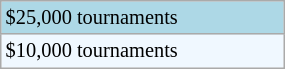<table class="wikitable" style="font-size:85%;" width=15%>
<tr style="background:lightblue;">
<td>$25,000 tournaments</td>
</tr>
<tr style="background:#f0f8ff;">
<td>$10,000 tournaments</td>
</tr>
</table>
